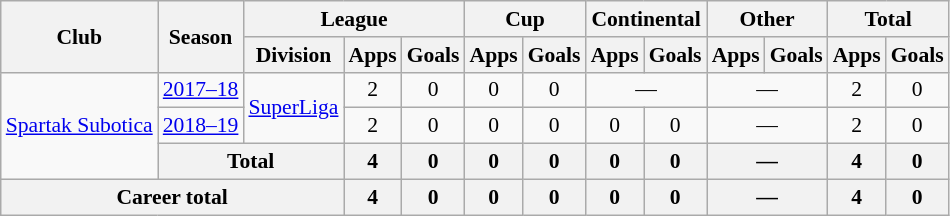<table class="wikitable" style="text-align: center;font-size:90%">
<tr>
<th rowspan="2">Club</th>
<th rowspan="2">Season</th>
<th colspan="3">League</th>
<th colspan="2">Cup</th>
<th colspan="2">Continental</th>
<th colspan="2">Other</th>
<th colspan="2">Total</th>
</tr>
<tr>
<th>Division</th>
<th>Apps</th>
<th>Goals</th>
<th>Apps</th>
<th>Goals</th>
<th>Apps</th>
<th>Goals</th>
<th>Apps</th>
<th>Goals</th>
<th>Apps</th>
<th>Goals</th>
</tr>
<tr>
<td rowspan="3" valign="center"><a href='#'>Spartak Subotica</a></td>
<td><a href='#'>2017–18</a></td>
<td rowspan="2"><a href='#'>SuperLiga</a></td>
<td>2</td>
<td>0</td>
<td>0</td>
<td>0</td>
<td colspan="2">—</td>
<td colspan="2">—</td>
<td>2</td>
<td>0</td>
</tr>
<tr>
<td><a href='#'>2018–19</a></td>
<td>2</td>
<td>0</td>
<td>0</td>
<td>0</td>
<td>0</td>
<td>0</td>
<td colspan="2">—</td>
<td>2</td>
<td>0</td>
</tr>
<tr>
<th colspan="2">Total</th>
<th>4</th>
<th>0</th>
<th>0</th>
<th>0</th>
<th>0</th>
<th>0</th>
<th colspan="2">—</th>
<th>4</th>
<th>0</th>
</tr>
<tr>
<th colspan="3">Career total</th>
<th>4</th>
<th>0</th>
<th>0</th>
<th>0</th>
<th>0</th>
<th>0</th>
<th colspan="2">—</th>
<th>4</th>
<th>0</th>
</tr>
</table>
